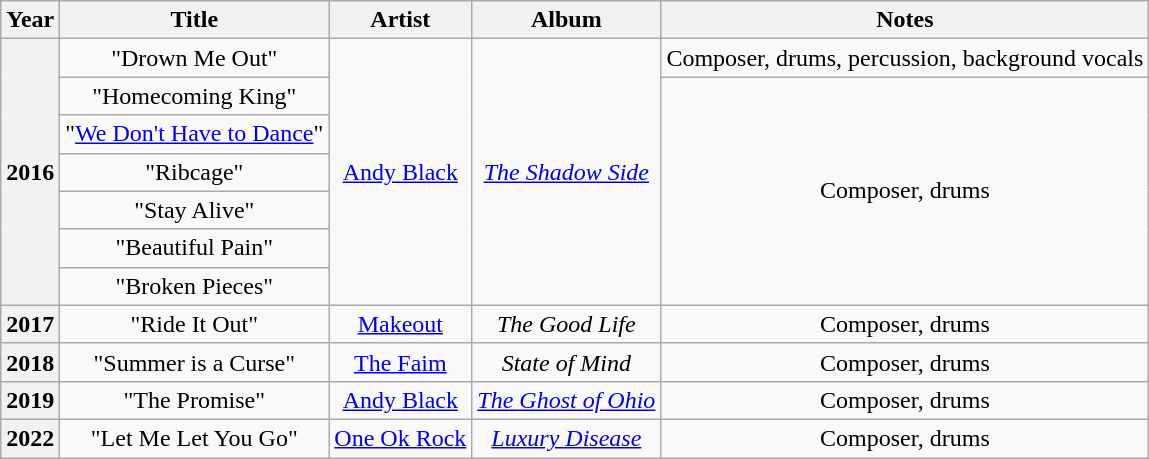<table class="wikitable plainrowheaders" style="text-align:center;">
<tr>
<th>Year</th>
<th>Title</th>
<th>Artist</th>
<th>Album</th>
<th>Notes</th>
</tr>
<tr>
<th rowspan="7" scope="row">2016</th>
<td>"Drown Me Out"</td>
<td rowspan="7"><a href='#'>Andy Black</a></td>
<td rowspan="7"><em><a href='#'>The Shadow Side</a></em></td>
<td>Composer, drums, percussion, background vocals</td>
</tr>
<tr>
<td>"Homecoming King"</td>
<td rowspan="6">Composer, drums</td>
</tr>
<tr>
<td>"<a href='#'>We Don't Have to Dance</a>"</td>
</tr>
<tr>
<td>"Ribcage"</td>
</tr>
<tr>
<td>"Stay Alive"</td>
</tr>
<tr>
<td>"Beautiful Pain"</td>
</tr>
<tr>
<td>"Broken Pieces"</td>
</tr>
<tr>
<th scope="row">2017</th>
<td>"Ride It Out"</td>
<td><a href='#'>Makeout</a></td>
<td><em>The Good Life</em></td>
<td>Composer, drums</td>
</tr>
<tr>
<th scope="row">2018</th>
<td>"Summer is a Curse"</td>
<td><a href='#'>The Faim</a></td>
<td><em>State of Mind</em></td>
<td>Composer, drums</td>
</tr>
<tr>
<th scope="row">2019</th>
<td>"The Promise"</td>
<td><a href='#'>Andy Black</a></td>
<td><em><a href='#'>The Ghost of Ohio</a></em></td>
<td>Composer, drums</td>
</tr>
<tr>
<th scope="row">2022</th>
<td>"Let Me Let You Go"</td>
<td><a href='#'>One Ok Rock</a></td>
<td><em><a href='#'>Luxury Disease</a></em></td>
<td>Composer, drums</td>
</tr>
</table>
